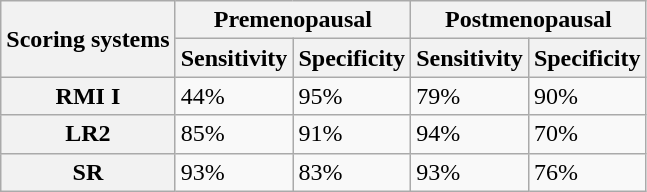<table class="wikitable">
<tr>
<th rowspan=2>Scoring systems</th>
<th colspan=2>Premenopausal</th>
<th colspan=2>Postmenopausal</th>
</tr>
<tr>
<th>Sensitivity</th>
<th>Specificity</th>
<th>Sensitivity</th>
<th>Specificity</th>
</tr>
<tr>
<th>RMI I</th>
<td>44%</td>
<td>95%</td>
<td>79%</td>
<td>90%</td>
</tr>
<tr>
<th>LR2</th>
<td>85%</td>
<td>91%</td>
<td>94%</td>
<td>70%</td>
</tr>
<tr>
<th>SR</th>
<td>93%</td>
<td>83%</td>
<td>93%</td>
<td>76%</td>
</tr>
</table>
